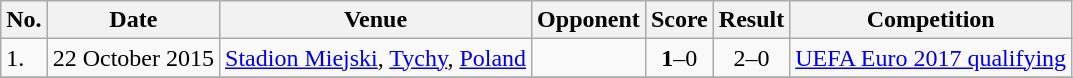<table class="wikitable">
<tr>
<th>No.</th>
<th>Date</th>
<th>Venue</th>
<th>Opponent</th>
<th>Score</th>
<th>Result</th>
<th>Competition</th>
</tr>
<tr>
<td>1.</td>
<td>22 October 2015</td>
<td><a href='#'>Stadion Miejski</a>, <a href='#'>Tychy</a>, <a href='#'>Poland</a></td>
<td></td>
<td align=center><strong>1</strong>–0</td>
<td align=center>2–0</td>
<td><a href='#'>UEFA Euro 2017 qualifying</a></td>
</tr>
<tr>
</tr>
</table>
